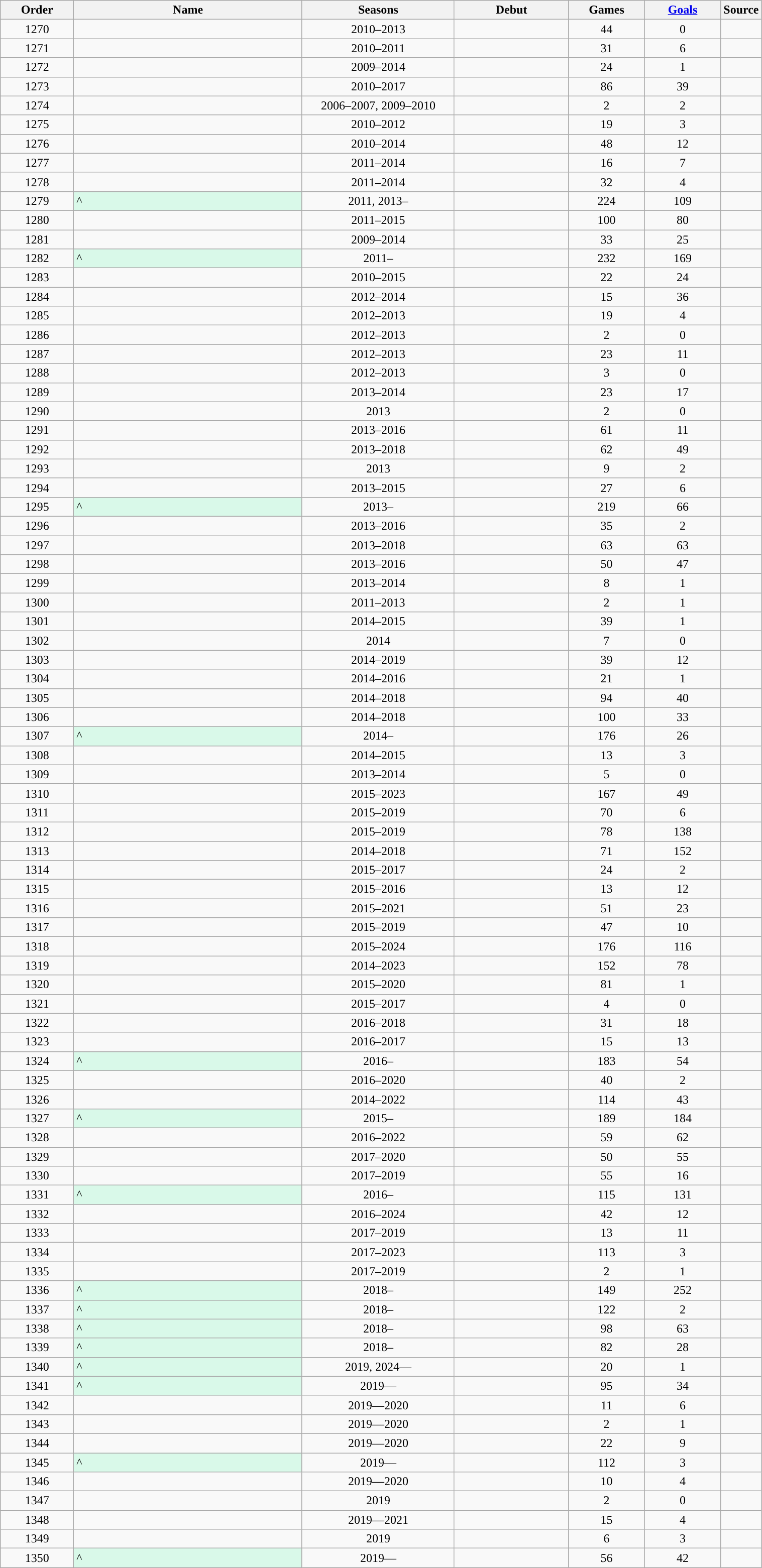<table class="wikitable sortable" style="text-align:center; width:80%;">
<tr>
<th style="width=10%">Order</th>
<th style="width:30%">Name</th>
<th style="width:20%">Seasons</th>
<th style="width:15%">Debut</th>
<th style="width:10%">Games</th>
<th style="width:10%"><a href='#'>Goals</a></th>
<th class="unsortable" style="width:5%">Source</th>
</tr>
<tr>
<td>1270</td>
<td align=left></td>
<td>2010–2013</td>
<td></td>
<td>44</td>
<td>0</td>
<td></td>
</tr>
<tr>
<td>1271</td>
<td align=left></td>
<td>2010–2011</td>
<td></td>
<td>31</td>
<td>6</td>
<td></td>
</tr>
<tr>
<td>1272</td>
<td align=left></td>
<td>2009–2014</td>
<td></td>
<td>24</td>
<td>1</td>
<td></td>
</tr>
<tr>
<td>1273</td>
<td align=left></td>
<td>2010–2017</td>
<td></td>
<td>86</td>
<td>39</td>
<td></td>
</tr>
<tr>
<td>1274</td>
<td align=left></td>
<td>2006–2007, 2009–2010</td>
<td></td>
<td>2</td>
<td>2</td>
<td></td>
</tr>
<tr>
<td>1275</td>
<td align=left></td>
<td>2010–2012</td>
<td></td>
<td>19</td>
<td>3</td>
<td></td>
</tr>
<tr>
<td>1276</td>
<td align=left></td>
<td>2010–2014</td>
<td></td>
<td>48</td>
<td>12</td>
<td></td>
</tr>
<tr>
<td>1277</td>
<td align=left></td>
<td>2011–2014</td>
<td></td>
<td>16</td>
<td>7</td>
<td></td>
</tr>
<tr>
<td>1278</td>
<td align=left></td>
<td>2011–2014</td>
<td></td>
<td>32</td>
<td>4</td>
<td></td>
</tr>
<tr>
<td>1279</td>
<td style="text-align:left; background:#d9f9e9">^</td>
<td>2011, 2013–</td>
<td></td>
<td>224</td>
<td>109</td>
<td></td>
</tr>
<tr>
<td>1280</td>
<td align=left></td>
<td>2011–2015</td>
<td></td>
<td>100</td>
<td>80</td>
<td></td>
</tr>
<tr>
<td>1281</td>
<td align=left></td>
<td>2009–2014</td>
<td></td>
<td>33</td>
<td>25</td>
<td></td>
</tr>
<tr>
<td>1282</td>
<td style="text-align:left; background:#d9f9e9">^</td>
<td>2011–</td>
<td></td>
<td>232</td>
<td>169</td>
<td></td>
</tr>
<tr>
<td>1283</td>
<td align=left></td>
<td>2010–2015</td>
<td></td>
<td>22</td>
<td>24</td>
<td></td>
</tr>
<tr>
<td>1284</td>
<td align=left></td>
<td>2012–2014</td>
<td></td>
<td>15</td>
<td>36</td>
<td></td>
</tr>
<tr>
<td>1285</td>
<td align=left></td>
<td>2012–2013</td>
<td></td>
<td>19</td>
<td>4</td>
<td></td>
</tr>
<tr>
<td>1286</td>
<td align=left></td>
<td>2012–2013</td>
<td></td>
<td>2</td>
<td>0</td>
<td></td>
</tr>
<tr>
<td>1287</td>
<td align=left></td>
<td>2012–2013</td>
<td></td>
<td>23</td>
<td>11</td>
<td></td>
</tr>
<tr>
<td>1288</td>
<td align=left></td>
<td>2012–2013</td>
<td></td>
<td>3</td>
<td>0</td>
<td></td>
</tr>
<tr>
<td>1289</td>
<td align=left></td>
<td>2013–2014</td>
<td></td>
<td>23</td>
<td>17</td>
<td></td>
</tr>
<tr>
<td>1290</td>
<td align=left></td>
<td>2013</td>
<td></td>
<td>2</td>
<td>0</td>
<td></td>
</tr>
<tr>
<td>1291</td>
<td align=left></td>
<td>2013–2016</td>
<td></td>
<td>61</td>
<td>11</td>
<td></td>
</tr>
<tr>
<td>1292</td>
<td style="text-align:left"></td>
<td>2013–2018</td>
<td></td>
<td>62</td>
<td>49</td>
<td></td>
</tr>
<tr>
<td>1293</td>
<td align=left></td>
<td>2013</td>
<td></td>
<td>9</td>
<td>2</td>
<td></td>
</tr>
<tr>
<td>1294</td>
<td align=left></td>
<td>2013–2015</td>
<td></td>
<td>27</td>
<td>6</td>
<td></td>
</tr>
<tr>
<td>1295</td>
<td style="text-align:left; background:#d9f9e9">^</td>
<td>2013–</td>
<td></td>
<td>219</td>
<td>66</td>
<td></td>
</tr>
<tr>
<td>1296</td>
<td align=left></td>
<td>2013–2016</td>
<td></td>
<td>35</td>
<td>2</td>
<td></td>
</tr>
<tr>
<td>1297</td>
<td style="text-align:left"></td>
<td>2013–2018</td>
<td></td>
<td>63</td>
<td>63</td>
<td></td>
</tr>
<tr>
<td>1298</td>
<td align=left></td>
<td>2013–2016</td>
<td></td>
<td>50</td>
<td>47</td>
<td></td>
</tr>
<tr>
<td>1299</td>
<td align=left></td>
<td>2013–2014</td>
<td></td>
<td>8</td>
<td>1</td>
<td></td>
</tr>
<tr>
<td>1300</td>
<td align=left></td>
<td>2011–2013</td>
<td></td>
<td>2</td>
<td>1</td>
<td></td>
</tr>
<tr>
<td>1301</td>
<td align=left></td>
<td>2014–2015</td>
<td></td>
<td>39</td>
<td>1</td>
<td></td>
</tr>
<tr>
<td>1302</td>
<td align=left></td>
<td>2014</td>
<td></td>
<td>7</td>
<td>0</td>
<td></td>
</tr>
<tr>
<td>1303</td>
<td style="text-align:left"></td>
<td>2014–2019</td>
<td></td>
<td>39</td>
<td>12</td>
<td></td>
</tr>
<tr>
<td>1304</td>
<td align=left></td>
<td>2014–2016</td>
<td></td>
<td>21</td>
<td>1</td>
<td></td>
</tr>
<tr>
<td>1305</td>
<td style="text-align:left"></td>
<td>2014–2018</td>
<td></td>
<td>94</td>
<td>40</td>
<td></td>
</tr>
<tr>
<td>1306</td>
<td style="text-align:left"></td>
<td>2014–2018</td>
<td></td>
<td>100</td>
<td>33</td>
<td></td>
</tr>
<tr>
<td>1307</td>
<td style="text-align:left; background:#d9f9e9">^</td>
<td>2014–</td>
<td></td>
<td>176</td>
<td>26</td>
<td></td>
</tr>
<tr>
<td>1308</td>
<td align=left></td>
<td>2014–2015</td>
<td></td>
<td>13</td>
<td>3</td>
<td></td>
</tr>
<tr>
<td>1309</td>
<td align=left></td>
<td>2013–2014</td>
<td></td>
<td>5</td>
<td>0</td>
<td></td>
</tr>
<tr>
<td>1310</td>
<td style="text-align:left"></td>
<td>2015–2023</td>
<td></td>
<td>167</td>
<td>49</td>
<td></td>
</tr>
<tr>
<td>1311</td>
<td style="text-align:left"></td>
<td>2015–2019</td>
<td></td>
<td>70</td>
<td>6</td>
<td></td>
</tr>
<tr>
<td>1312</td>
<td style="text-align:left"></td>
<td>2015–2019</td>
<td></td>
<td>78</td>
<td>138</td>
<td></td>
</tr>
<tr>
<td>1313</td>
<td style="text-align:left"></td>
<td>2014–2018</td>
<td></td>
<td>71</td>
<td>152</td>
<td></td>
</tr>
<tr>
<td>1314</td>
<td style="text-align:left;"></td>
<td>2015–2017</td>
<td></td>
<td>24</td>
<td>2</td>
<td></td>
</tr>
<tr>
<td>1315</td>
<td align=left></td>
<td>2015–2016</td>
<td></td>
<td>13</td>
<td>12</td>
<td></td>
</tr>
<tr>
<td>1316</td>
<td style="text-align:left"></td>
<td>2015–2021</td>
<td></td>
<td>51</td>
<td>23</td>
<td></td>
</tr>
<tr>
<td>1317</td>
<td style="text-align:left"></td>
<td>2015–2019</td>
<td></td>
<td>47</td>
<td>10</td>
<td></td>
</tr>
<tr>
<td>1318</td>
<td style="text-align:left"></td>
<td>2015–2024</td>
<td></td>
<td>176</td>
<td>116</td>
<td></td>
</tr>
<tr>
<td>1319</td>
<td style="text-align:left"></td>
<td>2014–2023</td>
<td></td>
<td>152</td>
<td>78</td>
<td></td>
</tr>
<tr>
<td>1320</td>
<td style="text-align:left"></td>
<td>2015–2020</td>
<td></td>
<td>81</td>
<td>1</td>
<td></td>
</tr>
<tr>
<td>1321</td>
<td align=left></td>
<td>2015–2017</td>
<td></td>
<td>4</td>
<td>0</td>
<td></td>
</tr>
<tr>
<td>1322</td>
<td style="text-align:left"></td>
<td>2016–2018</td>
<td></td>
<td>31</td>
<td>18</td>
<td></td>
</tr>
<tr>
<td>1323</td>
<td align=left></td>
<td>2016–2017</td>
<td></td>
<td>15</td>
<td>13</td>
<td></td>
</tr>
<tr>
<td>1324</td>
<td style="text-align:left; background:#d9f9e9">^</td>
<td>2016–</td>
<td></td>
<td>183</td>
<td>54</td>
<td></td>
</tr>
<tr>
<td>1325</td>
<td style="text-align:left"></td>
<td>2016–2020</td>
<td></td>
<td>40</td>
<td>2</td>
<td></td>
</tr>
<tr>
<td>1326</td>
<td style="text-align:left"></td>
<td>2014–2022</td>
<td></td>
<td>114</td>
<td>43</td>
<td></td>
</tr>
<tr>
<td>1327</td>
<td style="text-align:left; background:#d9f9e9">^</td>
<td>2015–</td>
<td></td>
<td>189</td>
<td>184</td>
<td></td>
</tr>
<tr>
<td>1328</td>
<td style="text-align:left"></td>
<td>2016–2022</td>
<td></td>
<td>59</td>
<td>62</td>
<td></td>
</tr>
<tr>
<td>1329</td>
<td style="text-align:left"></td>
<td>2017–2020</td>
<td></td>
<td>50</td>
<td>55</td>
<td></td>
</tr>
<tr>
<td>1330</td>
<td style="text-align:left"></td>
<td>2017–2019</td>
<td></td>
<td>55</td>
<td>16</td>
<td></td>
</tr>
<tr>
<td>1331</td>
<td style="text-align:left; background:#d9f9e9">^</td>
<td>2016–</td>
<td></td>
<td>115</td>
<td>131</td>
<td></td>
</tr>
<tr>
<td>1332</td>
<td style="text-align:left"></td>
<td>2016–2024</td>
<td></td>
<td>42</td>
<td>12</td>
<td></td>
</tr>
<tr>
<td>1333</td>
<td style="text-align:left"></td>
<td>2017–2019</td>
<td></td>
<td>13</td>
<td>11</td>
<td></td>
</tr>
<tr>
<td>1334</td>
<td style="text-align:left"></td>
<td>2017–2023</td>
<td></td>
<td>113</td>
<td>3</td>
<td></td>
</tr>
<tr>
<td>1335</td>
<td style="text-align:left"></td>
<td>2017–2019</td>
<td></td>
<td>2</td>
<td>1</td>
<td></td>
</tr>
<tr>
<td>1336</td>
<td style="text-align:left; background:#d9f9e9">^</td>
<td>2018–</td>
<td></td>
<td>149</td>
<td>252</td>
<td></td>
</tr>
<tr>
<td>1337</td>
<td style="text-align:left; background:#d9f9e9">^</td>
<td>2018–</td>
<td></td>
<td>122</td>
<td>2</td>
<td></td>
</tr>
<tr>
<td>1338</td>
<td style="text-align:left; background:#d9f9e9">^</td>
<td>2018–</td>
<td></td>
<td>98</td>
<td>63</td>
<td></td>
</tr>
<tr>
<td>1339</td>
<td style="text-align:left; background:#d9f9e9">^</td>
<td>2018–</td>
<td></td>
<td>82</td>
<td>28</td>
<td></td>
</tr>
<tr>
<td>1340</td>
<td style="text-align:left; background:#d9f9e9">^</td>
<td>2019, 2024—</td>
<td></td>
<td>20</td>
<td>1</td>
<td></td>
</tr>
<tr>
<td>1341</td>
<td style="text-align:left; background:#d9f9e9">^</td>
<td>2019—</td>
<td></td>
<td>95</td>
<td>34</td>
<td></td>
</tr>
<tr>
<td>1342</td>
<td style="text-align:left"></td>
<td>2019—2020</td>
<td></td>
<td>11</td>
<td>6</td>
<td></td>
</tr>
<tr>
<td>1343</td>
<td style="text-align:left"></td>
<td>2019—2020</td>
<td></td>
<td>2</td>
<td>1</td>
<td></td>
</tr>
<tr>
<td>1344</td>
<td style="text-align:left"></td>
<td>2019—2020</td>
<td></td>
<td>22</td>
<td>9</td>
<td></td>
</tr>
<tr>
<td>1345</td>
<td style="text-align:left; background:#d9f9e9">^</td>
<td>2019—</td>
<td></td>
<td>112</td>
<td>3</td>
<td></td>
</tr>
<tr>
<td>1346</td>
<td style="text-align:left"></td>
<td>2019—2020</td>
<td></td>
<td>10</td>
<td>4</td>
<td></td>
</tr>
<tr>
<td>1347</td>
<td style="text-align:left"></td>
<td>2019</td>
<td></td>
<td>2</td>
<td>0</td>
<td></td>
</tr>
<tr>
<td>1348</td>
<td style="text-align:left"></td>
<td>2019—2021</td>
<td></td>
<td>15</td>
<td>4</td>
<td></td>
</tr>
<tr>
<td>1349</td>
<td style="text-align:left"></td>
<td>2019</td>
<td></td>
<td>6</td>
<td>3</td>
<td></td>
</tr>
<tr>
<td>1350</td>
<td style="text-align:left; background:#d9f9e9">^</td>
<td>2019—</td>
<td></td>
<td>56</td>
<td>42</td>
<td></td>
</tr>
</table>
